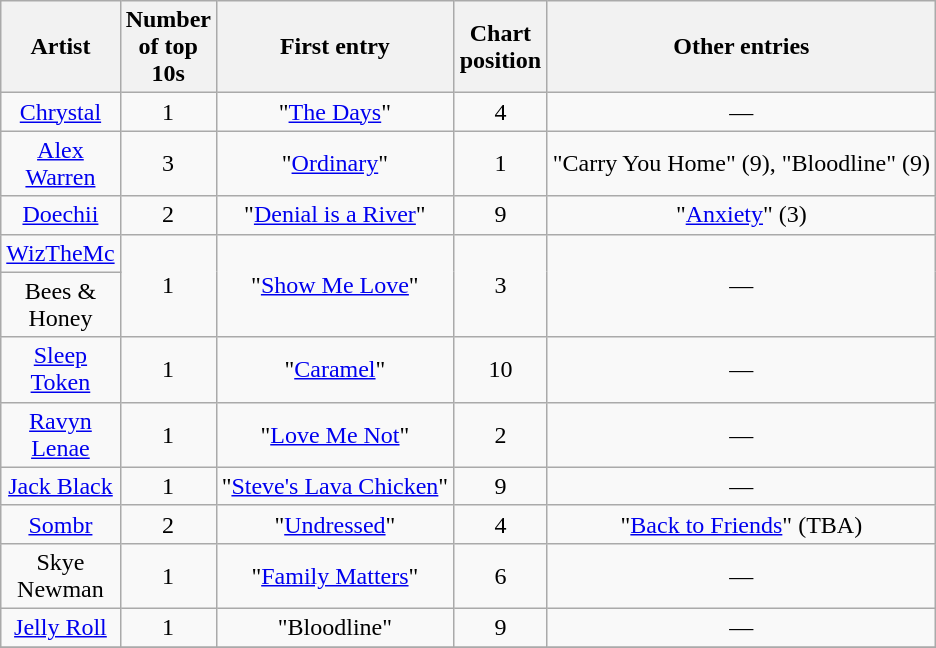<table class="wikitable sortable mw-collapsible mw-collapsed" style="text-align:center">
<tr>
<th scope="col" style="width:55px;">Artist</th>
<th scope="col" style="width:55px;" data-sort-type="number">Number of top 10s</th>
<th scope="col" style="text-align:center;">First entry</th>
<th scope="col" style="width:55px;" data-sort-type="number">Chart position</th>
<th scope="col" style="text-align:center;">Other entries</th>
</tr>
<tr>
<td><a href='#'>Chrystal</a></td>
<td>1</td>
<td>"<a href='#'>The Days</a>"</td>
<td>4</td>
<td>—</td>
</tr>
<tr>
<td><a href='#'>Alex Warren</a></td>
<td>3</td>
<td>"<a href='#'>Ordinary</a>"</td>
<td>1</td>
<td>"Carry You Home" (9), "Bloodline" (9)</td>
</tr>
<tr>
<td><a href='#'>Doechii</a></td>
<td>2</td>
<td>"<a href='#'>Denial is a River</a>"</td>
<td>9</td>
<td>"<a href='#'>Anxiety</a>" (3)</td>
</tr>
<tr>
<td><a href='#'>WizTheMc</a></td>
<td rowspan="2">1</td>
<td rowspan="2">"<a href='#'>Show Me Love</a>"</td>
<td rowspan="2">3</td>
<td rowspan="2">—</td>
</tr>
<tr>
<td>Bees & Honey</td>
</tr>
<tr>
<td><a href='#'>Sleep Token</a></td>
<td>1</td>
<td>"<a href='#'>Caramel</a>"</td>
<td>10</td>
<td>—</td>
</tr>
<tr>
<td><a href='#'>Ravyn Lenae</a></td>
<td>1</td>
<td>"<a href='#'>Love Me Not</a>"</td>
<td>2</td>
<td>—</td>
</tr>
<tr>
<td><a href='#'>Jack Black</a></td>
<td>1</td>
<td>"<a href='#'>Steve's Lava Chicken</a>"</td>
<td>9</td>
<td>—</td>
</tr>
<tr>
<td><a href='#'>Sombr</a></td>
<td>2</td>
<td>"<a href='#'>Undressed</a>"</td>
<td>4</td>
<td>"<a href='#'>Back to Friends</a>" (TBA)</td>
</tr>
<tr>
<td>Skye Newman</td>
<td>1</td>
<td>"<a href='#'>Family Matters</a>"</td>
<td>6</td>
<td>—</td>
</tr>
<tr>
<td><a href='#'>Jelly Roll</a></td>
<td>1</td>
<td>"Bloodline"</td>
<td>9</td>
<td>—</td>
</tr>
<tr>
</tr>
</table>
